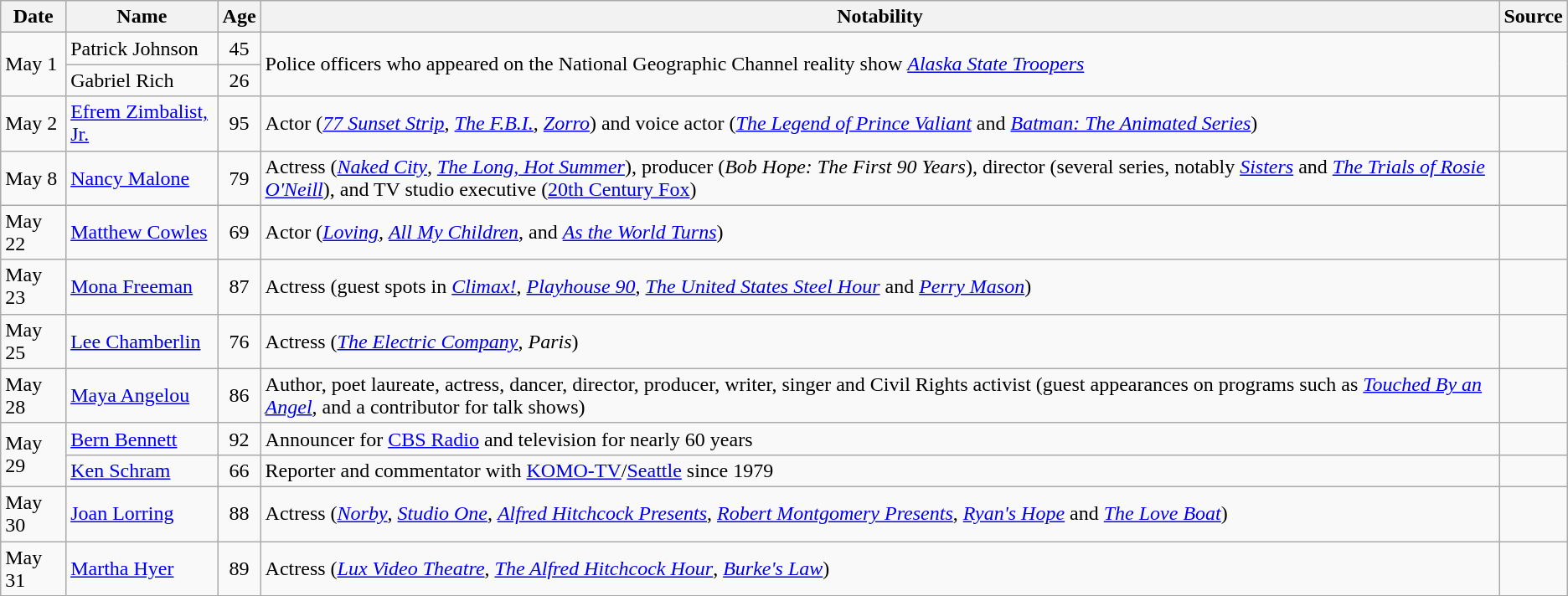<table class="wikitable sortable">
<tr ">
<th>Date</th>
<th>Name</th>
<th>Age</th>
<th class="unsortable">Notability</th>
<th class="unsortable">Source</th>
</tr>
<tr>
<td rowspan="2">May 1</td>
<td>Patrick Johnson</td>
<td style="text-align:center;">45</td>
<td rowspan="2">Police officers who appeared on the National Geographic Channel reality show <em><a href='#'>Alaska State Troopers</a></em></td>
<td rowspan="2"></td>
</tr>
<tr>
<td>Gabriel Rich</td>
<td style="text-align:center;">26</td>
</tr>
<tr>
<td>May 2</td>
<td><a href='#'>Efrem Zimbalist, Jr.</a></td>
<td style="text-align:center;">95</td>
<td>Actor (<em><a href='#'>77 Sunset Strip</a></em>, <em><a href='#'>The F.B.I.</a></em>, <em><a href='#'>Zorro</a></em>) and voice actor (<em><a href='#'>The Legend of Prince Valiant</a></em> and <em><a href='#'>Batman: The Animated Series</a></em>)</td>
<td></td>
</tr>
<tr>
<td>May 8</td>
<td><a href='#'>Nancy Malone</a></td>
<td style="text-align:center;">79</td>
<td>Actress (<em><a href='#'>Naked City</a></em>, <em><a href='#'>The Long, Hot Summer</a></em>), producer (<em>Bob Hope: The First 90 Years</em>), director (several series, notably <em><a href='#'>Sisters</a></em> and <em><a href='#'>The Trials of Rosie O'Neill</a></em>), and TV studio executive (<a href='#'>20th Century Fox</a>)</td>
<td></td>
</tr>
<tr>
<td>May 22</td>
<td><a href='#'>Matthew Cowles</a></td>
<td style="text-align:center;">69</td>
<td>Actor (<em><a href='#'>Loving</a></em>, <em><a href='#'>All My Children</a></em>, and <em><a href='#'>As the World Turns</a></em>)</td>
<td></td>
</tr>
<tr>
<td>May 23</td>
<td><a href='#'>Mona Freeman</a></td>
<td style="text-align:center;">87</td>
<td>Actress (guest spots in <em><a href='#'>Climax!</a></em>, <em><a href='#'>Playhouse 90</a></em>, <em><a href='#'>The United States Steel Hour</a></em> and <em><a href='#'>Perry Mason</a></em>)</td>
<td></td>
</tr>
<tr>
<td>May 25</td>
<td><a href='#'>Lee Chamberlin</a></td>
<td style="text-align:center;">76</td>
<td>Actress (<em><a href='#'>The Electric Company</a></em>, <em>Paris</em>)</td>
<td></td>
</tr>
<tr>
<td>May 28</td>
<td><a href='#'>Maya Angelou</a></td>
<td style="text-align:center;">86</td>
<td>Author, poet laureate, actress, dancer, director, producer, writer, singer and Civil Rights activist (guest appearances on programs such as <em><a href='#'>Touched By an Angel</a></em>, and a contributor for talk shows)</td>
<td></td>
</tr>
<tr>
<td rowspan="2">May 29</td>
<td><a href='#'>Bern Bennett</a></td>
<td style="text-align:center;">92</td>
<td>Announcer for <a href='#'>CBS Radio</a> and television for nearly 60 years</td>
<td></td>
</tr>
<tr>
<td><a href='#'>Ken Schram</a></td>
<td style="text-align:center;">66</td>
<td>Reporter and commentator with <a href='#'>KOMO-TV</a>/<a href='#'>Seattle</a> since 1979</td>
<td></td>
</tr>
<tr>
<td>May 30</td>
<td><a href='#'>Joan Lorring</a></td>
<td style="text-align:center;">88</td>
<td>Actress (<em><a href='#'>Norby</a></em>, <em><a href='#'>Studio One</a></em>, <em><a href='#'>Alfred Hitchcock Presents</a></em>, <em><a href='#'>Robert Montgomery Presents</a></em>, <em><a href='#'>Ryan's Hope</a></em> and <em><a href='#'>The Love Boat</a></em>)</td>
<td></td>
</tr>
<tr>
<td>May 31</td>
<td><a href='#'>Martha Hyer</a></td>
<td style="text-align:center;">89</td>
<td>Actress (<em><a href='#'>Lux Video Theatre</a></em>, <em><a href='#'>The Alfred Hitchcock Hour</a></em>, <em><a href='#'>Burke's Law</a></em>)</td>
<td></td>
</tr>
</table>
